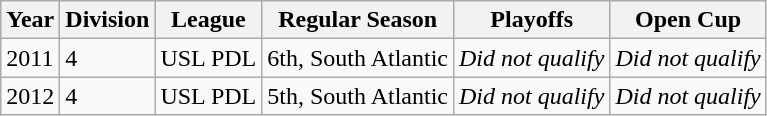<table class="wikitable">
<tr>
<th>Year</th>
<th>Division</th>
<th>League</th>
<th>Regular Season</th>
<th>Playoffs</th>
<th>Open Cup</th>
</tr>
<tr>
<td>2011</td>
<td>4</td>
<td>USL PDL</td>
<td>6th, South Atlantic</td>
<td><em>Did not qualify</em></td>
<td><em>Did not qualify</em></td>
</tr>
<tr>
<td>2012</td>
<td>4</td>
<td>USL PDL</td>
<td>5th, South Atlantic</td>
<td><em>Did not qualify</em></td>
<td><em>Did not qualify</em></td>
</tr>
</table>
